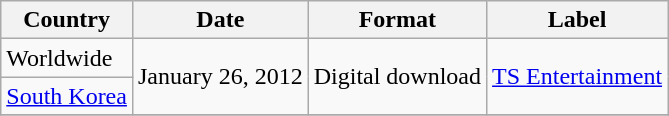<table class="wikitable">
<tr>
<th>Country</th>
<th>Date</th>
<th>Format</th>
<th>Label</th>
</tr>
<tr>
<td rowspan="1">Worldwide</td>
<td rowspan="2">January 26, 2012</td>
<td rowspan="2">Digital download</td>
<td rowspan="2"><a href='#'>TS Entertainment</a></td>
</tr>
<tr>
<td rowspan="1"><a href='#'>South Korea</a></td>
</tr>
<tr>
</tr>
</table>
